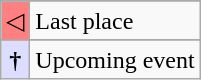<table class="wikitable">
<tr>
</tr>
<tr>
</tr>
<tr>
<td style="text-align:center; background-color:#FE8080;">◁</td>
<td>Last place</td>
</tr>
<tr>
</tr>
<tr>
<td style="text-align:center; background-color:#DDF;"><strong>†</strong></td>
<td>Upcoming event</td>
</tr>
</table>
